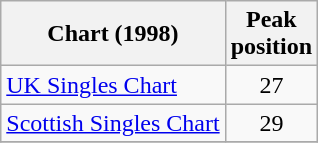<table class="wikitable sortable">
<tr>
<th>Chart (1998)</th>
<th>Peak<br>position</th>
</tr>
<tr>
<td align="left"><a href='#'>UK Singles Chart</a></td>
<td align="center">27</td>
</tr>
<tr>
<td align="left"><a href='#'>Scottish Singles Chart</a></td>
<td align="center">29</td>
</tr>
<tr>
</tr>
</table>
